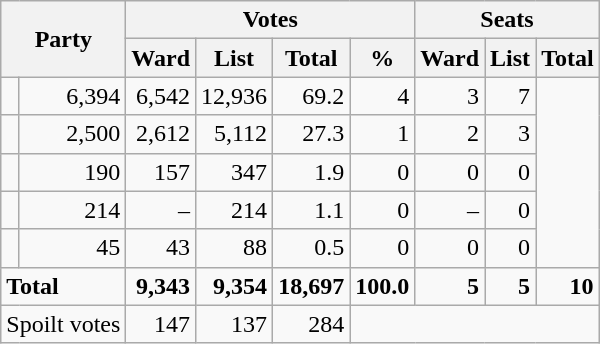<table class=wikitable style="text-align:right">
<tr>
<th rowspan="2" colspan="2">Party</th>
<th colspan="4" align="center">Votes</th>
<th colspan="3" align="center">Seats</th>
</tr>
<tr>
<th>Ward</th>
<th>List</th>
<th>Total</th>
<th>%</th>
<th>Ward</th>
<th>List</th>
<th>Total</th>
</tr>
<tr>
<td></td>
<td>6,394</td>
<td>6,542</td>
<td>12,936</td>
<td>69.2</td>
<td>4</td>
<td>3</td>
<td>7</td>
</tr>
<tr>
<td></td>
<td>2,500</td>
<td>2,612</td>
<td>5,112</td>
<td>27.3</td>
<td>1</td>
<td>2</td>
<td>3</td>
</tr>
<tr>
<td></td>
<td>190</td>
<td>157</td>
<td>347</td>
<td>1.9</td>
<td>0</td>
<td>0</td>
<td>0</td>
</tr>
<tr>
<td></td>
<td>214</td>
<td>–</td>
<td>214</td>
<td>1.1</td>
<td>0</td>
<td>–</td>
<td>0</td>
</tr>
<tr>
<td></td>
<td>45</td>
<td>43</td>
<td>88</td>
<td>0.5</td>
<td>0</td>
<td>0</td>
<td>0</td>
</tr>
<tr>
<td colspan="2" style="text-align:left"><strong>Total</strong></td>
<td><strong>9,343</strong></td>
<td><strong>9,354</strong></td>
<td><strong>18,697</strong></td>
<td><strong>100.0</strong></td>
<td><strong>5</strong></td>
<td><strong>5</strong></td>
<td><strong>10</strong></td>
</tr>
<tr>
<td colspan="2" style="text-align:left">Spoilt votes</td>
<td>147</td>
<td>137</td>
<td>284</td>
</tr>
</table>
